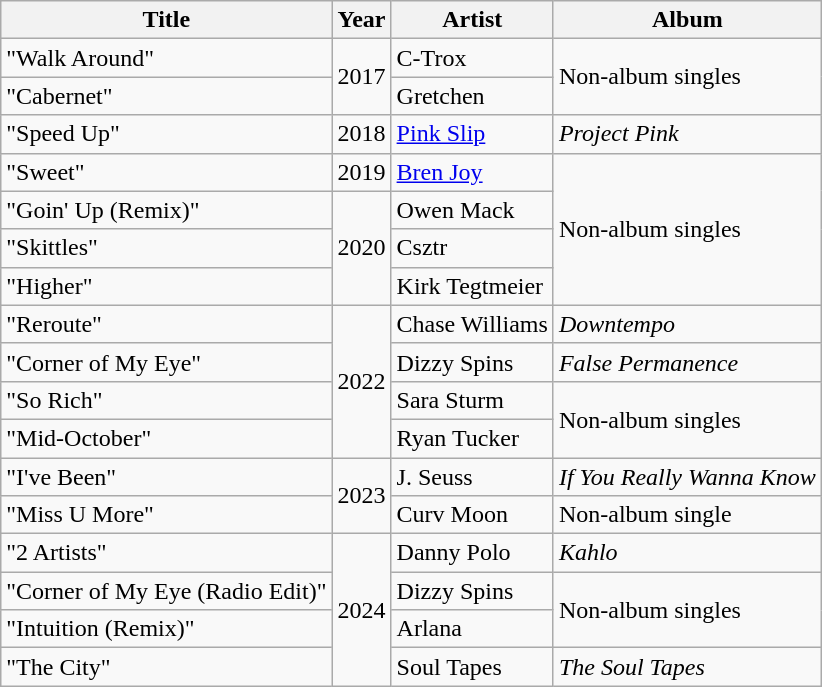<table class="wikitable">
<tr>
<th>Title</th>
<th>Year</th>
<th>Artist</th>
<th>Album</th>
</tr>
<tr>
<td>"Walk Around"</td>
<td rowspan="2">2017</td>
<td>C-Trox</td>
<td rowspan="2">Non-album singles</td>
</tr>
<tr>
<td>"Cabernet"</td>
<td>Gretchen</td>
</tr>
<tr>
<td>"Speed Up"</td>
<td>2018</td>
<td><a href='#'>Pink Slip</a></td>
<td><em>Project Pink</em></td>
</tr>
<tr>
<td>"Sweet"</td>
<td>2019</td>
<td><a href='#'>Bren Joy</a></td>
<td rowspan="4">Non-album singles</td>
</tr>
<tr>
<td>"Goin' Up (Remix)"</td>
<td rowspan="3">2020</td>
<td>Owen Mack</td>
</tr>
<tr>
<td>"Skittles"</td>
<td>Csztr</td>
</tr>
<tr>
<td>"Higher"</td>
<td>Kirk Tegtmeier</td>
</tr>
<tr>
<td>"Reroute"</td>
<td rowspan="4">2022</td>
<td>Chase Williams</td>
<td><em>Downtempo</em></td>
</tr>
<tr>
<td>"Corner of My Eye"</td>
<td>Dizzy Spins</td>
<td><em>False Permanence</em></td>
</tr>
<tr>
<td>"So Rich"</td>
<td>Sara Sturm</td>
<td rowspan="2">Non-album singles</td>
</tr>
<tr>
<td>"Mid-October"</td>
<td>Ryan Tucker</td>
</tr>
<tr>
<td>"I've Been"</td>
<td rowspan="2">2023</td>
<td>J. Seuss</td>
<td><em>If You Really Wanna Know</em></td>
</tr>
<tr>
<td>"Miss U More"</td>
<td>Curv Moon</td>
<td>Non-album single</td>
</tr>
<tr>
<td>"2 Artists"</td>
<td rowspan="4">2024</td>
<td>Danny Polo</td>
<td><em>Kahlo</em></td>
</tr>
<tr>
<td>"Corner of My Eye (Radio Edit)"</td>
<td>Dizzy Spins</td>
<td rowspan="2">Non-album singles</td>
</tr>
<tr>
<td>"Intuition (Remix)"</td>
<td>Arlana</td>
</tr>
<tr>
<td>"The City"</td>
<td>Soul Tapes</td>
<td><em>The Soul Tapes</em></td>
</tr>
</table>
